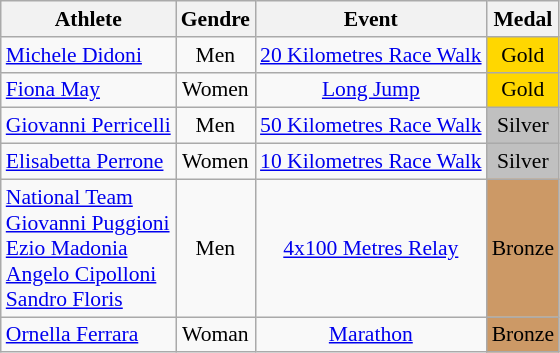<table class="wikitable" style="width:; font-size:90%; text-align:center;">
<tr>
<th>Athlete</th>
<th>Gendre</th>
<th>Event</th>
<th>Medal</th>
</tr>
<tr>
<td align=left><a href='#'>Michele Didoni</a></td>
<td>Men</td>
<td><a href='#'>20 Kilometres Race Walk</a></td>
<td bgcolor=gold>Gold</td>
</tr>
<tr>
<td align=left><a href='#'>Fiona May</a></td>
<td>Women</td>
<td><a href='#'>Long Jump</a></td>
<td bgcolor=gold>Gold</td>
</tr>
<tr>
<td align=left><a href='#'>Giovanni Perricelli</a></td>
<td>Men</td>
<td><a href='#'>50 Kilometres Race Walk</a></td>
<td bgcolor=silver>Silver</td>
</tr>
<tr>
<td align=left><a href='#'>Elisabetta Perrone</a></td>
<td>Women</td>
<td><a href='#'>10 Kilometres Race Walk</a></td>
<td bgcolor=silver>Silver</td>
</tr>
<tr>
<td align=left> <a href='#'>National Team</a><br><a href='#'>Giovanni Puggioni</a><br><a href='#'>Ezio Madonia</a><br><a href='#'>Angelo Cipolloni</a><br><a href='#'>Sandro Floris</a></td>
<td>Men</td>
<td><a href='#'>4x100 Metres Relay</a></td>
<td bgcolor=cc9966>Bronze</td>
</tr>
<tr>
<td align=left><a href='#'>Ornella Ferrara</a></td>
<td>Woman</td>
<td><a href='#'>Marathon</a></td>
<td bgcolor=cc9966>Bronze</td>
</tr>
</table>
